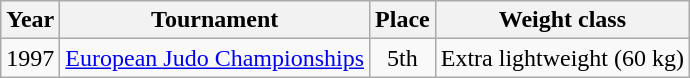<table class=wikitable>
<tr>
<th>Year</th>
<th>Tournament</th>
<th>Place</th>
<th>Weight class</th>
</tr>
<tr>
<td>1997</td>
<td><a href='#'>European Judo Championships</a></td>
<td align="center">5th</td>
<td>Extra lightweight (60 kg)</td>
</tr>
</table>
